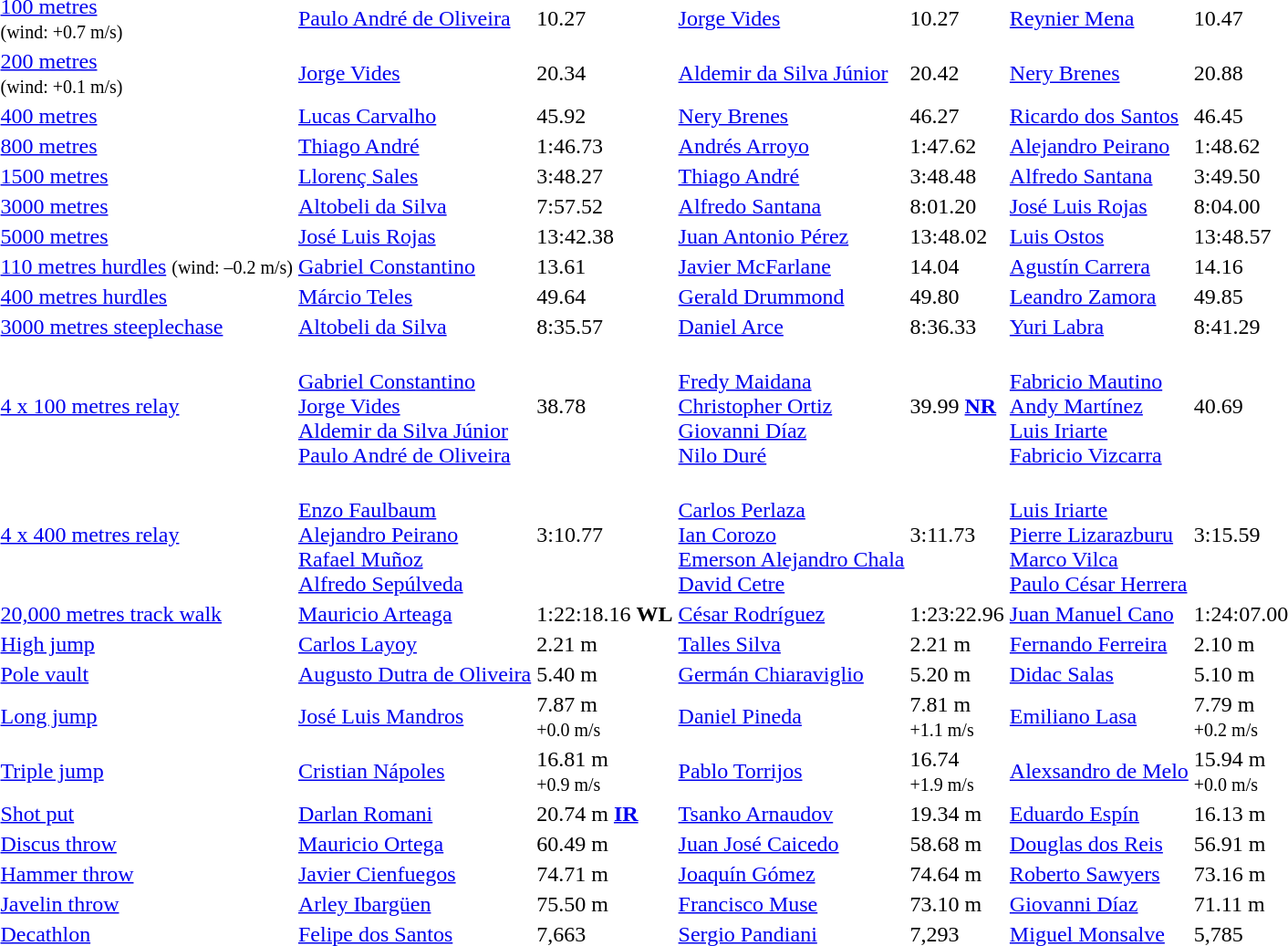<table>
<tr>
<td><a href='#'>100 metres</a> <small><br>(wind: +0.7 m/s)</small></td>
<td align=left><a href='#'>Paulo André de Oliveira</a><br> </td>
<td>10.27</td>
<td align=left><a href='#'>Jorge Vides</a><br> </td>
<td>10.27</td>
<td align=left><a href='#'>Reynier Mena</a><br> </td>
<td>10.47</td>
</tr>
<tr>
<td><a href='#'>200 metres</a> <small><br>(wind: +0.1 m/s)</small></td>
<td align=left><a href='#'>Jorge Vides</a><br> </td>
<td>20.34</td>
<td align=left><a href='#'>Aldemir da Silva Júnior</a><br> </td>
<td>20.42</td>
<td align=left><a href='#'>Nery Brenes</a><br> </td>
<td>20.88</td>
</tr>
<tr>
<td><a href='#'>400 metres</a></td>
<td align=left><a href='#'>Lucas Carvalho</a><br> </td>
<td>45.92</td>
<td align=left><a href='#'>Nery Brenes</a><br> </td>
<td>46.27</td>
<td align=left><a href='#'>Ricardo dos Santos</a><br> </td>
<td>46.45</td>
</tr>
<tr>
<td><a href='#'>800 metres</a></td>
<td align=left><a href='#'>Thiago André</a><br> </td>
<td>1:46.73</td>
<td align=left><a href='#'>Andrés Arroyo</a><br> </td>
<td>1:47.62</td>
<td align=left><a href='#'>Alejandro Peirano</a><br> </td>
<td>1:48.62</td>
</tr>
<tr>
<td><a href='#'>1500 metres</a></td>
<td align=left><a href='#'>Llorenç Sales</a><br> </td>
<td>3:48.27</td>
<td align=left><a href='#'>Thiago André</a><br> </td>
<td>3:48.48</td>
<td align=left><a href='#'>Alfredo Santana</a><br> </td>
<td>3:49.50</td>
</tr>
<tr>
<td><a href='#'>3000 metres</a></td>
<td align=left><a href='#'>Altobeli da Silva</a><br> </td>
<td>7:57.52</td>
<td align=left><a href='#'>Alfredo Santana</a><br> </td>
<td>8:01.20</td>
<td align=left><a href='#'>José Luis Rojas</a><br> </td>
<td>8:04.00</td>
</tr>
<tr>
<td><a href='#'>5000 metres</a></td>
<td align=left><a href='#'>José Luis Rojas</a><br> </td>
<td>13:42.38</td>
<td align=left><a href='#'>Juan Antonio Pérez</a><br> </td>
<td>13:48.02</td>
<td align=left><a href='#'>Luis Ostos</a><br> </td>
<td>13:48.57</td>
</tr>
<tr>
<td><a href='#'>110 metres hurdles</a> <small>(wind: –0.2 m/s)</small></td>
<td align=left><a href='#'>Gabriel Constantino</a><br> </td>
<td>13.61</td>
<td align=left><a href='#'>Javier McFarlane</a><br> </td>
<td>14.04</td>
<td align=left><a href='#'>Agustín Carrera</a><br> </td>
<td>14.16</td>
</tr>
<tr>
<td><a href='#'>400 metres hurdles</a></td>
<td align=left><a href='#'>Márcio Teles</a><br> </td>
<td>49.64</td>
<td align=left><a href='#'>Gerald Drummond</a><br> </td>
<td>49.80</td>
<td align=left><a href='#'>Leandro Zamora</a><br> </td>
<td>49.85</td>
</tr>
<tr>
<td><a href='#'>3000 metres steeplechase</a></td>
<td align=left><a href='#'>Altobeli da Silva</a><br> </td>
<td>8:35.57</td>
<td align=left><a href='#'>Daniel Arce</a><br> </td>
<td>8:36.33</td>
<td align=left><a href='#'>Yuri Labra</a><br> </td>
<td>8:41.29</td>
</tr>
<tr>
<td><a href='#'>4 x 100 metres relay</a></td>
<td><br><a href='#'>Gabriel Constantino</a><br><a href='#'>Jorge Vides</a><br><a href='#'>Aldemir da Silva Júnior</a><br><a href='#'>Paulo André de Oliveira</a></td>
<td>38.78</td>
<td><br><a href='#'>Fredy Maidana</a><br><a href='#'>Christopher Ortiz</a><br><a href='#'>Giovanni Díaz</a><br><a href='#'>Nilo Duré</a></td>
<td>39.99 <strong><a href='#'>NR</a></strong></td>
<td><br><a href='#'>Fabricio Mautino</a><br><a href='#'>Andy Martínez</a><br><a href='#'>Luis Iriarte</a><br><a href='#'>Fabricio Vizcarra</a></td>
<td>40.69</td>
</tr>
<tr>
<td><a href='#'>4 x 400 metres relay</a></td>
<td><br><a href='#'>Enzo Faulbaum</a><br><a href='#'>Alejandro Peirano</a><br><a href='#'>Rafael Muñoz</a><br><a href='#'>Alfredo Sepúlveda</a></td>
<td>3:10.77</td>
<td><br><a href='#'>Carlos Perlaza</a><br><a href='#'>Ian Corozo</a><br><a href='#'>Emerson Alejandro Chala</a><br><a href='#'>David Cetre</a></td>
<td>3:11.73</td>
<td><br><a href='#'>Luis Iriarte</a><br><a href='#'>Pierre Lizarazburu</a><br><a href='#'>Marco Vilca</a><br><a href='#'>Paulo César Herrera</a></td>
<td>3:15.59</td>
</tr>
<tr>
<td><a href='#'>20,000 metres track walk</a></td>
<td align=left><a href='#'>Mauricio Arteaga</a><br> </td>
<td>1:22:18.16 <strong>WL</strong></td>
<td align=left><a href='#'>César Rodríguez</a><br> </td>
<td>1:23:22.96 <strong></strong></td>
<td align=left><a href='#'>Juan Manuel Cano</a><br> </td>
<td>1:24:07.00</td>
</tr>
<tr>
<td><a href='#'>High jump</a></td>
<td align=left><a href='#'>Carlos Layoy</a><br> </td>
<td>2.21 m</td>
<td align=left><a href='#'>Talles Silva</a><br> </td>
<td>2.21 m</td>
<td align=left><a href='#'>Fernando Ferreira</a><br> </td>
<td>2.10 m</td>
</tr>
<tr>
<td><a href='#'>Pole vault</a></td>
<td align=left><a href='#'>Augusto Dutra de Oliveira</a><br> </td>
<td>5.40 m</td>
<td align=left><a href='#'>Germán Chiaraviglio</a><br> </td>
<td>5.20 m</td>
<td align=left><a href='#'>Didac Salas</a><br> </td>
<td>5.10 m</td>
</tr>
<tr>
<td><a href='#'>Long jump</a></td>
<td align=left><a href='#'>José Luis Mandros</a><br> </td>
<td>7.87 m<br><small>+0.0 m/s</small></td>
<td align=left><a href='#'>Daniel Pineda</a><br> </td>
<td>7.81 m<br><small>+1.1 m/s</small></td>
<td align=left><a href='#'>Emiliano Lasa</a><br> </td>
<td>7.79 m<br><small>+0.2 m/s</small></td>
</tr>
<tr>
<td><a href='#'>Triple jump</a></td>
<td align=left><a href='#'>Cristian Nápoles</a><br> </td>
<td>16.81 m<br><small>+0.9 m/s</small></td>
<td align=left><a href='#'>Pablo Torrijos</a><br> </td>
<td>16.74<br><small>+1.9 m/s</small></td>
<td align=left><a href='#'>Alexsandro de Melo</a><br> </td>
<td>15.94 m<br><small>+0.0 m/s</small></td>
</tr>
<tr>
<td><a href='#'>Shot put</a></td>
<td align=left><a href='#'>Darlan Romani</a><br> </td>
<td>20.74 m <strong><a href='#'>IR</a></strong></td>
<td align=left><a href='#'>Tsanko Arnaudov</a><br> </td>
<td>19.34 m</td>
<td align=left><a href='#'>Eduardo Espín</a><br> </td>
<td>16.13 m</td>
</tr>
<tr>
<td><a href='#'>Discus throw</a></td>
<td align=left><a href='#'>Mauricio Ortega</a><br> </td>
<td>60.49 m</td>
<td align=left><a href='#'>Juan José Caicedo</a><br> </td>
<td>58.68 m</td>
<td align=left><a href='#'>Douglas dos Reis</a><br> </td>
<td>56.91 m</td>
</tr>
<tr>
<td><a href='#'>Hammer throw</a></td>
<td align=left><a href='#'>Javier Cienfuegos</a><br> </td>
<td>74.71 m</td>
<td align=left><a href='#'>Joaquín Gómez</a><br> </td>
<td>74.64 m</td>
<td align=left><a href='#'>Roberto Sawyers</a><br> </td>
<td>73.16 m</td>
</tr>
<tr>
<td><a href='#'>Javelin throw</a></td>
<td align=left><a href='#'>Arley Ibargüen</a><br> </td>
<td>75.50 m</td>
<td align=left><a href='#'>Francisco Muse</a><br> </td>
<td>73.10 m</td>
<td align=left><a href='#'>Giovanni Díaz</a><br> </td>
<td>71.11 m</td>
</tr>
<tr>
<td><a href='#'>Decathlon</a></td>
<td align=left><a href='#'>Felipe dos Santos</a><br> </td>
<td>7,663</td>
<td align=left><a href='#'>Sergio Pandiani</a><br> </td>
<td>7,293</td>
<td align=left><a href='#'>Miguel Monsalve</a><br> </td>
<td>5,785</td>
</tr>
</table>
